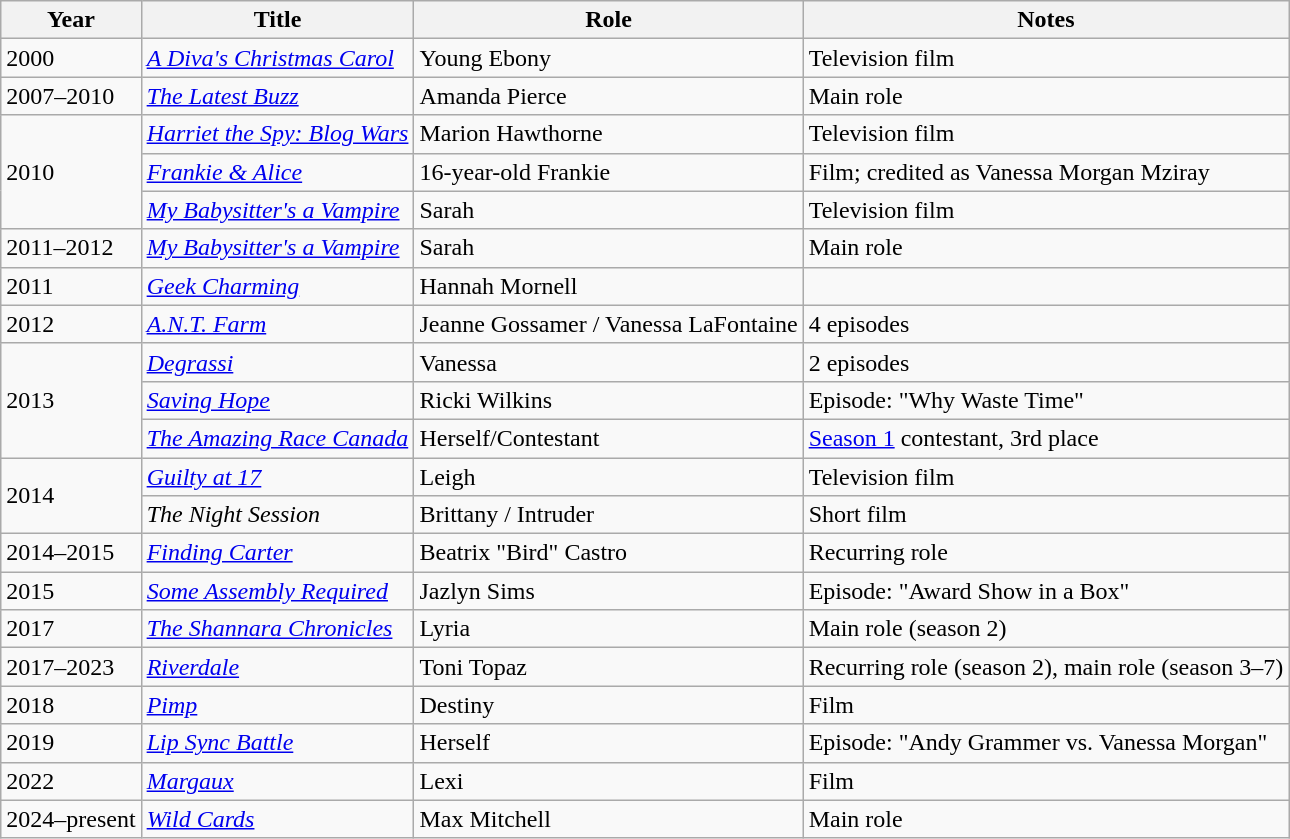<table class="wikitable sortable">
<tr>
<th>Year</th>
<th>Title</th>
<th>Role</th>
<th class="unsortable">Notes</th>
</tr>
<tr>
<td>2000</td>
<td data-sort-value="Diva's Christmas Carol, A"><em><a href='#'>A Diva's Christmas Carol</a></em></td>
<td>Young Ebony</td>
<td>Television film</td>
</tr>
<tr>
<td>2007–2010</td>
<td data-sort-value="Latest Buzz, The"><em><a href='#'>The Latest Buzz</a></em></td>
<td>Amanda Pierce</td>
<td>Main role</td>
</tr>
<tr>
<td rowspan="3">2010</td>
<td><em><a href='#'>Harriet the Spy: Blog Wars</a></em></td>
<td>Marion Hawthorne</td>
<td>Television film</td>
</tr>
<tr>
<td><em><a href='#'>Frankie & Alice</a></em></td>
<td>16-year-old Frankie</td>
<td>Film; credited as Vanessa Morgan Mziray</td>
</tr>
<tr>
<td><em><a href='#'>My Babysitter's a Vampire</a></em></td>
<td>Sarah</td>
<td>Television film</td>
</tr>
<tr>
<td>2011–2012</td>
<td><em><a href='#'>My Babysitter's a Vampire</a></em></td>
<td>Sarah</td>
<td>Main role</td>
</tr>
<tr>
<td>2011</td>
<td><em><a href='#'>Geek Charming</a></em></td>
<td>Hannah Mornell</td>
<td></td>
</tr>
<tr>
<td>2012</td>
<td><em><a href='#'>A.N.T. Farm</a></em></td>
<td>Jeanne Gossamer / Vanessa LaFontaine</td>
<td>4 episodes</td>
</tr>
<tr>
<td rowspan="3">2013</td>
<td><em><a href='#'>Degrassi</a></em></td>
<td>Vanessa</td>
<td>2 episodes</td>
</tr>
<tr>
<td><em><a href='#'>Saving Hope</a></em></td>
<td>Ricki Wilkins</td>
<td>Episode: "Why Waste Time"</td>
</tr>
<tr>
<td data-sort-value="Amazing Race Canada, The"><em><a href='#'>The Amazing Race Canada</a></em></td>
<td>Herself/Contestant</td>
<td><a href='#'>Season 1</a> contestant, 3rd place</td>
</tr>
<tr>
<td rowspan="2">2014</td>
<td><em><a href='#'>Guilty at 17</a></em></td>
<td>Leigh</td>
<td>Television film</td>
</tr>
<tr>
<td data-sort-value="Night Session, The"><em>The Night Session</em></td>
<td>Brittany / Intruder</td>
<td>Short film</td>
</tr>
<tr>
<td>2014–2015</td>
<td><em><a href='#'>Finding Carter</a></em></td>
<td>Beatrix "Bird" Castro</td>
<td>Recurring role</td>
</tr>
<tr>
<td>2015</td>
<td><em><a href='#'>Some Assembly Required</a></em></td>
<td>Jazlyn Sims</td>
<td>Episode: "Award Show in a Box"</td>
</tr>
<tr>
<td>2017</td>
<td data-sort-value="Shannara Chronicles, The"><em><a href='#'>The Shannara Chronicles</a></em></td>
<td>Lyria</td>
<td>Main role (season 2)</td>
</tr>
<tr>
<td>2017–2023</td>
<td><em><a href='#'>Riverdale</a></em></td>
<td>Toni Topaz</td>
<td>Recurring role (season 2), main role (season 3–7)</td>
</tr>
<tr>
<td>2018</td>
<td><em><a href='#'>Pimp</a></em></td>
<td>Destiny</td>
<td>Film</td>
</tr>
<tr>
<td>2019</td>
<td><em><a href='#'>Lip Sync Battle</a></em></td>
<td>Herself</td>
<td>Episode: "Andy Grammer vs. Vanessa Morgan"</td>
</tr>
<tr>
<td>2022</td>
<td><em><a href='#'>Margaux</a></em></td>
<td>Lexi</td>
<td>Film</td>
</tr>
<tr>
<td>2024–present</td>
<td><em><a href='#'>Wild Cards</a></em></td>
<td>Max Mitchell</td>
<td>Main role</td>
</tr>
</table>
